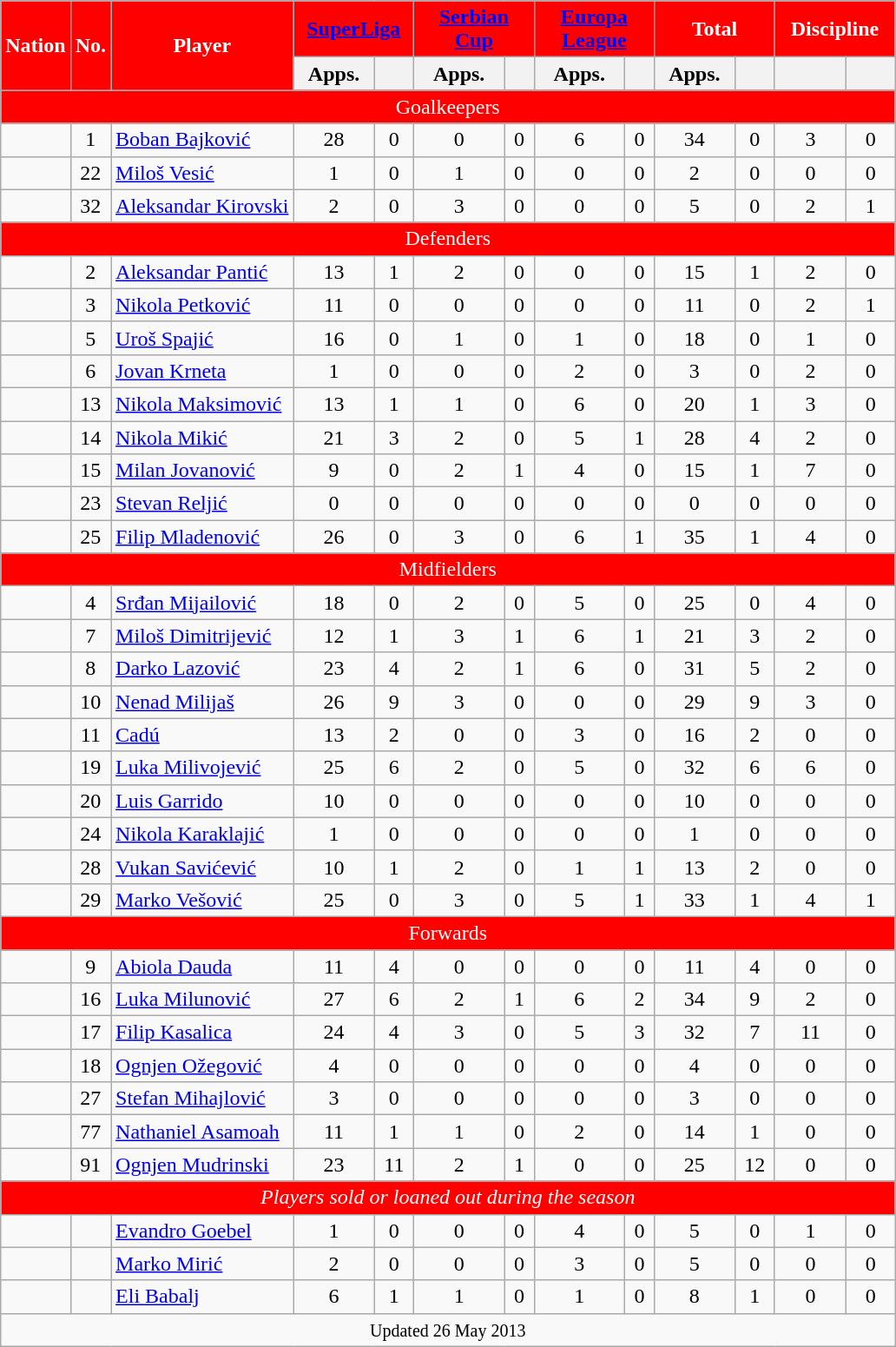<table class="wikitable" style="text-align:center">
<tr>
<th rowspan="2" style="background: red;color:white">Nation</th>
<th rowspan="2" style="background: red;color:white">No.</th>
<th rowspan="2" colspan="2" style="background: red;color:white">Player</th>
<th colspan="2" width="85" style="background: red;color:white"><a href='#'>SuperLiga</a></th>
<th colspan="2" width="85" style="background: red;color:white"><a href='#'>Serbian Cup</a></th>
<th colspan="2" width="85" style="background: red;color:white"><a href='#'>Europa League</a></th>
<th colspan="2" width="85" style="background: red;color:white">Total</th>
<th colspan="2" width="85" style="background: red;color:white">Discipline</th>
</tr>
<tr>
<th>Apps.</th>
<th></th>
<th>Apps.</th>
<th></th>
<th>Apps.</th>
<th></th>
<th>Apps.</th>
<th></th>
<th></th>
<th></th>
</tr>
<tr>
<td style="background: red;color:white" align=center colspan="15">Goalkeepers</td>
</tr>
<tr>
<td></td>
<td>1</td>
<td colspan="2" align="left"><a href='#'>Boban Bajković</a></td>
<td>28</td>
<td>0</td>
<td>0</td>
<td>0</td>
<td>6</td>
<td>0</td>
<td>34</td>
<td>0</td>
<td>3</td>
<td>0</td>
</tr>
<tr>
<td></td>
<td>22</td>
<td colspan="2" align="left"><a href='#'>Miloš Vesić</a></td>
<td>1</td>
<td>0</td>
<td>1</td>
<td>0</td>
<td>0</td>
<td>0</td>
<td>2</td>
<td>0</td>
<td>0</td>
<td>0</td>
</tr>
<tr>
<td></td>
<td>32</td>
<td colspan="2" align="left"><a href='#'>Aleksandar Kirovski</a></td>
<td>2</td>
<td>0</td>
<td>3</td>
<td>0</td>
<td>0</td>
<td>0</td>
<td>5</td>
<td>0</td>
<td>2</td>
<td>1</td>
</tr>
<tr>
<td align=center colspan="15" style="background: red;color:white">Defenders</td>
</tr>
<tr>
<td></td>
<td>2</td>
<td colspan="2" align="left"><a href='#'>Aleksandar Pantić</a></td>
<td>13</td>
<td>1</td>
<td>2</td>
<td>0</td>
<td>0</td>
<td>0</td>
<td>15</td>
<td>1</td>
<td>2</td>
<td>0</td>
</tr>
<tr>
<td></td>
<td>3</td>
<td colspan="2" align="left"><a href='#'>Nikola Petković</a></td>
<td>11</td>
<td>0</td>
<td>0</td>
<td>0</td>
<td>0</td>
<td>0</td>
<td>11</td>
<td>0</td>
<td>2</td>
<td>1</td>
</tr>
<tr>
<td></td>
<td>5</td>
<td colspan="2" align="left"><a href='#'>Uroš Spajić</a></td>
<td>16</td>
<td>0</td>
<td>1</td>
<td>0</td>
<td>1</td>
<td>0</td>
<td>18</td>
<td>0</td>
<td>1</td>
<td>0</td>
</tr>
<tr>
<td></td>
<td>6</td>
<td colspan="2" align="left"><a href='#'>Jovan Krneta</a></td>
<td>1</td>
<td>0</td>
<td>0</td>
<td>0</td>
<td>2</td>
<td>0</td>
<td>3</td>
<td>0</td>
<td>2</td>
<td>0</td>
</tr>
<tr>
<td></td>
<td>13</td>
<td colspan="2" align="left"><a href='#'>Nikola Maksimović</a></td>
<td>13</td>
<td>1</td>
<td>1</td>
<td>0</td>
<td>6</td>
<td>0</td>
<td>20</td>
<td>1</td>
<td>3</td>
<td>0</td>
</tr>
<tr>
<td></td>
<td>14</td>
<td colspan="2" align="left"><a href='#'>Nikola Mikić</a></td>
<td>21</td>
<td>3</td>
<td>2</td>
<td>0</td>
<td>5</td>
<td>1</td>
<td>28</td>
<td>4</td>
<td>2</td>
<td>0</td>
</tr>
<tr>
<td></td>
<td>15</td>
<td colspan="2" align="left"><a href='#'>Milan Jovanović</a></td>
<td>9</td>
<td>0</td>
<td>2</td>
<td>1</td>
<td>4</td>
<td>0</td>
<td>15</td>
<td>1</td>
<td>7</td>
<td>0</td>
</tr>
<tr>
<td></td>
<td>23</td>
<td colspan="2" align="left"><a href='#'>Stevan Reljić</a></td>
<td>0</td>
<td>0</td>
<td>0</td>
<td>0</td>
<td>0</td>
<td>0</td>
<td>0</td>
<td>0</td>
<td>0</td>
<td>0</td>
</tr>
<tr>
<td></td>
<td>25</td>
<td colspan="2" align="left"><a href='#'>Filip Mladenović</a></td>
<td>26</td>
<td>0</td>
<td>3</td>
<td>0</td>
<td>6</td>
<td>1</td>
<td>35</td>
<td>1</td>
<td>4</td>
<td>0</td>
</tr>
<tr>
<td align=center colspan="15" style="background: red;color:white">Midfielders</td>
</tr>
<tr>
<td></td>
<td>4</td>
<td colspan="2" align="left"><a href='#'>Srđan Mijailović</a></td>
<td>18</td>
<td>0</td>
<td>2</td>
<td>0</td>
<td>5</td>
<td>0</td>
<td>25</td>
<td>0</td>
<td>4</td>
<td>0</td>
</tr>
<tr>
<td></td>
<td>7</td>
<td colspan="2" align="left"><a href='#'>Miloš Dimitrijević</a></td>
<td>12</td>
<td>1</td>
<td>3</td>
<td>1</td>
<td>6</td>
<td>1</td>
<td>21</td>
<td>3</td>
<td>2</td>
<td>0</td>
</tr>
<tr>
<td></td>
<td>8</td>
<td colspan="2" align="left"><a href='#'>Darko Lazović</a></td>
<td>23</td>
<td>4</td>
<td>2</td>
<td>1</td>
<td>6</td>
<td>0</td>
<td>31</td>
<td>5</td>
<td>2</td>
<td>0</td>
</tr>
<tr>
<td></td>
<td>10</td>
<td colspan="2" align="left"><a href='#'>Nenad Milijaš</a></td>
<td>26</td>
<td>9</td>
<td>3</td>
<td>0</td>
<td>0</td>
<td>0</td>
<td>29</td>
<td>9</td>
<td>3</td>
<td>0</td>
</tr>
<tr>
<td></td>
<td>11</td>
<td colspan="2" align="left"><a href='#'>Cadú</a></td>
<td>13</td>
<td>2</td>
<td>0</td>
<td>0</td>
<td>3</td>
<td>0</td>
<td>16</td>
<td>2</td>
<td>0</td>
<td>0</td>
</tr>
<tr>
<td></td>
<td>19</td>
<td colspan="2" align="left"><a href='#'>Luka Milivojević</a></td>
<td>25</td>
<td>6</td>
<td>2</td>
<td>0</td>
<td>5</td>
<td>0</td>
<td>32</td>
<td>6</td>
<td>6</td>
<td>0</td>
</tr>
<tr>
<td></td>
<td>20</td>
<td colspan="2" align="left"><a href='#'>Luis Garrido</a></td>
<td>10</td>
<td>0</td>
<td>0</td>
<td>0</td>
<td>0</td>
<td>0</td>
<td>10</td>
<td>0</td>
<td>0</td>
<td>0</td>
</tr>
<tr>
<td></td>
<td>24</td>
<td colspan="2" align="left"><a href='#'>Nikola Karaklajić</a></td>
<td>1</td>
<td>0</td>
<td>0</td>
<td>0</td>
<td>0</td>
<td>0</td>
<td>1</td>
<td>0</td>
<td>0</td>
<td>0</td>
</tr>
<tr>
<td></td>
<td>28</td>
<td colspan="2" align="left"><a href='#'>Vukan Savićević</a></td>
<td>10</td>
<td>1</td>
<td>2</td>
<td>0</td>
<td>1</td>
<td>1</td>
<td>13</td>
<td>2</td>
<td>0</td>
<td>0</td>
</tr>
<tr>
<td></td>
<td>29</td>
<td colspan="2" align="left"><a href='#'>Marko Vešović</a></td>
<td>25</td>
<td>0</td>
<td>3</td>
<td>0</td>
<td>5</td>
<td>1</td>
<td>33</td>
<td>1</td>
<td>4</td>
<td>1</td>
</tr>
<tr>
<td align=center colspan="15" style="background: red;color:white">Forwards</td>
</tr>
<tr>
<td></td>
<td>9</td>
<td colspan="2" align="left"><a href='#'>Abiola Dauda</a></td>
<td>11</td>
<td>4</td>
<td>0</td>
<td>0</td>
<td>0</td>
<td>0</td>
<td>11</td>
<td>4</td>
<td>0</td>
<td>0</td>
</tr>
<tr>
<td></td>
<td>16</td>
<td colspan="2" align="left"><a href='#'>Luka Milunović</a></td>
<td>27</td>
<td>6</td>
<td>2</td>
<td>1</td>
<td>6</td>
<td>2</td>
<td>34</td>
<td>9</td>
<td>2</td>
<td>0</td>
</tr>
<tr>
<td></td>
<td>17</td>
<td colspan="2" align="left"><a href='#'>Filip Kasalica</a></td>
<td>24</td>
<td>4</td>
<td>3</td>
<td>0</td>
<td>5</td>
<td>3</td>
<td>32</td>
<td>7</td>
<td>11</td>
<td>0</td>
</tr>
<tr>
<td></td>
<td>18</td>
<td colspan="2" align="left"><a href='#'>Ognjen Ožegović</a></td>
<td>4</td>
<td>0</td>
<td>0</td>
<td>0</td>
<td>0</td>
<td>0</td>
<td>4</td>
<td>0</td>
<td>0</td>
<td>0</td>
</tr>
<tr>
<td></td>
<td>27</td>
<td colspan="2" align="left"><a href='#'>Stefan Mihajlović</a></td>
<td>3</td>
<td>0</td>
<td>0</td>
<td>0</td>
<td>0</td>
<td>0</td>
<td>3</td>
<td>0</td>
<td>0</td>
<td>0</td>
</tr>
<tr>
<td></td>
<td>77</td>
<td colspan="2" align="left"><a href='#'>Nathaniel Asamoah</a></td>
<td>11</td>
<td>1</td>
<td>1</td>
<td>0</td>
<td>2</td>
<td>0</td>
<td>14</td>
<td>1</td>
<td>0</td>
<td>0</td>
</tr>
<tr>
<td></td>
<td>91</td>
<td colspan="2" align="left"><a href='#'>Ognjen Mudrinski</a></td>
<td>23</td>
<td>11</td>
<td>2</td>
<td>1</td>
<td>0</td>
<td>0</td>
<td>25</td>
<td>12</td>
<td>0</td>
<td>0</td>
</tr>
<tr>
<td colspan="15" valign="center" style="background: red;color:white"><em>Players sold or loaned out during the season</em></td>
</tr>
<tr>
<td></td>
<td></td>
<td colspan="2" align="left"><a href='#'>Evandro Goebel</a></td>
<td>1</td>
<td>0</td>
<td>0</td>
<td>0</td>
<td>4</td>
<td>0</td>
<td>5</td>
<td>0</td>
<td>1</td>
<td>0</td>
</tr>
<tr>
<td></td>
<td></td>
<td colspan="2" align="left"><a href='#'>Marko Mirić</a></td>
<td>2</td>
<td>0</td>
<td>0</td>
<td>0</td>
<td>3</td>
<td>0</td>
<td>5</td>
<td>0</td>
<td>0</td>
<td>0</td>
</tr>
<tr>
<td></td>
<td></td>
<td colspan="2" align="left"><a href='#'>Eli Babalj</a></td>
<td>6</td>
<td>1</td>
<td>1</td>
<td>0</td>
<td>1</td>
<td>0</td>
<td>8</td>
<td>1</td>
<td>0</td>
<td>0</td>
</tr>
<tr>
<td align=center colspan="15"><small>Updated 26 May 2013</small></td>
</tr>
</table>
